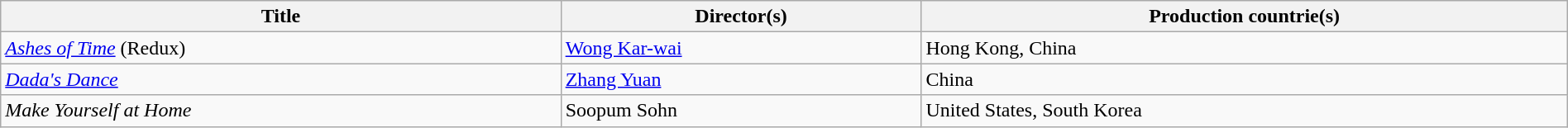<table class="sortable wikitable" style="width:100%; margin-bottom:4px" cellpadding="5">
<tr>
<th scope="col">Title</th>
<th scope="col">Director(s)</th>
<th scope="col">Production countrie(s)</th>
</tr>
<tr>
<td><em><a href='#'>Ashes of Time</a></em> (Redux)</td>
<td><a href='#'>Wong Kar-wai</a></td>
<td>Hong Kong, China</td>
</tr>
<tr>
<td><em><a href='#'>Dada's Dance</a></em></td>
<td><a href='#'>Zhang Yuan</a></td>
<td>China</td>
</tr>
<tr>
<td><em>Make Yourself at Home</em></td>
<td>Soopum Sohn</td>
<td>United States, South Korea</td>
</tr>
</table>
